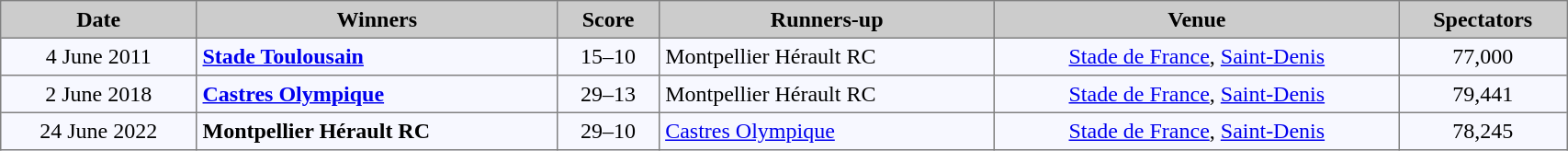<table bgcolor="#f7f8ff" cellpadding="4" width="90%" cellspacing="0" border="1" style="font-size: 100%; border: grey solid 1px; border-collapse: collapse;">
<tr bgcolor="#CCCCCC">
<td align=center><strong>Date</strong></td>
<td align=center><strong>Winners</strong></td>
<td align=center><strong>Score</strong></td>
<td align=center><strong>Runners-up</strong></td>
<td align=center><strong>Venue</strong></td>
<td align=center><strong>Spectators</strong></td>
</tr>
<tr>
<td align=center>4 June 2011</td>
<td><strong><a href='#'>Stade Toulousain</a></strong></td>
<td align=center>15–10</td>
<td>Montpellier Hérault RC</td>
<td align=center><a href='#'>Stade de France</a>, <a href='#'>Saint-Denis</a></td>
<td align=center>77,000</td>
</tr>
<tr>
<td align=center>2 June 2018</td>
<td><strong><a href='#'>Castres Olympique</a></strong></td>
<td align=center>29–13</td>
<td>Montpellier Hérault RC</td>
<td align=center><a href='#'>Stade de France</a>, <a href='#'>Saint-Denis</a></td>
<td align=center>79,441</td>
</tr>
<tr>
<td align=center>24 June 2022</td>
<td><strong>Montpellier Hérault RC</strong></td>
<td align=center>29–10</td>
<td><a href='#'>Castres Olympique</a></td>
<td align=center><a href='#'>Stade de France</a>, <a href='#'>Saint-Denis</a></td>
<td align=center>78,245</td>
</tr>
</table>
